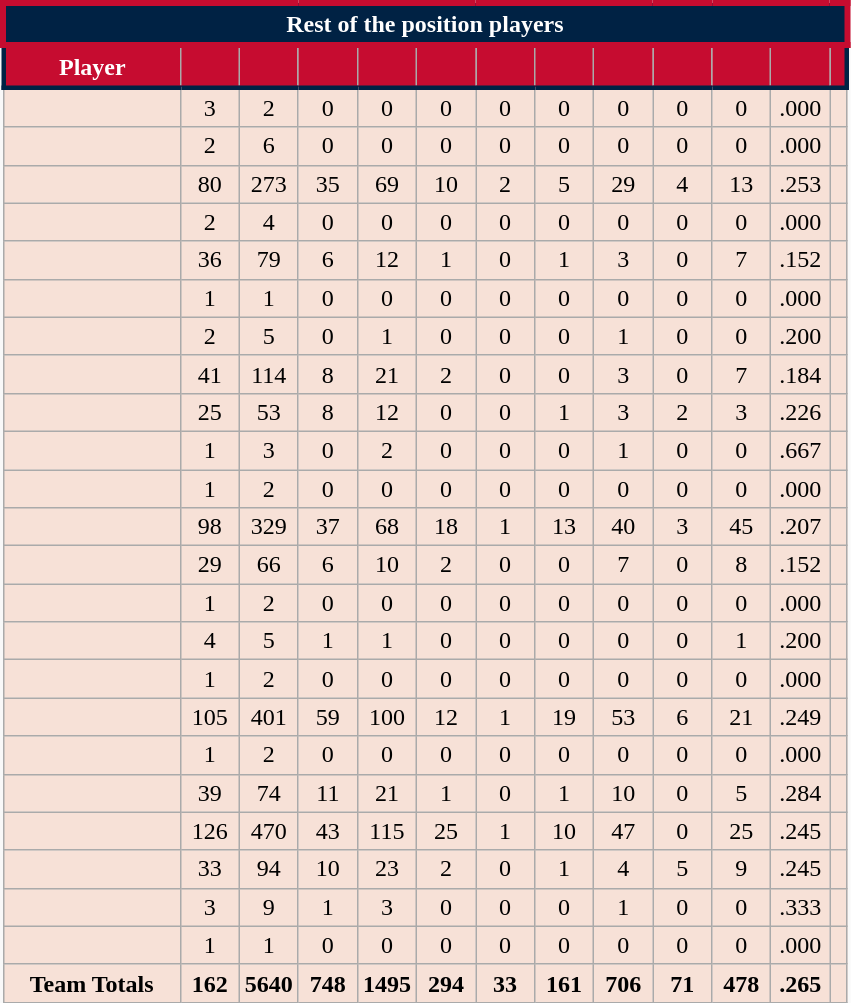<table class="wikitable sortable mw-collapsible mw-collapsed">
<tr>
<th colspan=13 style="background:#024; border: 4px solid #c60c30;color:white;">Rest of the position players</th>
</tr>
<tr>
<th style="background:#c60c30; width:21%; color:#fff; border-top: 3px solid #024; border-bottom: 3px solid #024; border-left: 3px solid #024;">Player</th>
<th style="background:#c60c30; width:7%; color:#fff; border-top: 3px solid #024; border-bottom: 3px solid #024;"></th>
<th style="background:#c60c30; width:7%; color:#fff; border-top: 3px solid #024; border-bottom: 3px solid #024;"></th>
<th style="background:#c60c30; width:7%; color:#fff; border-top: 3px solid #024; border-bottom: 3px solid #024;"></th>
<th style="background:#c60c30; width:7%; color:#fff; border-top: 3px solid #024; border-bottom: 3px solid #024;"></th>
<th style="background:#c60c30; width:7%; color:#fff; border-top: 3px solid #024; border-bottom: 3px solid #024;"></th>
<th style="background:#c60c30; width:7%; color:#fff; border-top: 3px solid #024; border-bottom: 3px solid #024;"></th>
<th style="background:#c60c30; width:7%; color:#fff; border-top: 3px solid #024; border-bottom: 3px solid #024;"></th>
<th style="background:#c60c30; width:7%; color:#fff; border-top: 3px solid #024; border-bottom: 3px solid #024;"></th>
<th style="background:#c60c30; width:7%; color:#fff; border-top: 3px solid #024; border-bottom: 3px solid #024;"></th>
<th style="background:#c60c30; width:7%; color:#fff; border-top: 3px solid #024; border-bottom: 3px solid #024;"></th>
<th style="background:#c60c30; width:7%; color:#fff; border-top: 3px solid #024; border-bottom: 3px solid #024;"></th>
<th style="background:#c60c30; width:7%; color:#fff; border-top: 3px solid #024; border-bottom: 3px solid #024; border-right: 3px solid #024;"></th>
</tr>
<tr style="text-align:center; background:#f7e1d7;">
<td></td>
<td>3</td>
<td>2</td>
<td>0</td>
<td>0</td>
<td>0</td>
<td>0</td>
<td>0</td>
<td>0</td>
<td>0</td>
<td>0</td>
<td>.000</td>
<td></td>
</tr>
<tr style="text-align:center; background:#f7e1d7;">
<td></td>
<td>2</td>
<td>6</td>
<td>0</td>
<td>0</td>
<td>0</td>
<td>0</td>
<td>0</td>
<td>0</td>
<td>0</td>
<td>0</td>
<td>.000</td>
<td></td>
</tr>
<tr style="text-align:center; background:#f7e1d7;">
<td></td>
<td>80</td>
<td>273</td>
<td>35</td>
<td>69</td>
<td>10</td>
<td>2</td>
<td>5</td>
<td>29</td>
<td>4</td>
<td>13</td>
<td>.253</td>
<td></td>
</tr>
<tr style="text-align:center; background:#f7e1d7;">
<td></td>
<td>2</td>
<td>4</td>
<td>0</td>
<td>0</td>
<td>0</td>
<td>0</td>
<td>0</td>
<td>0</td>
<td>0</td>
<td>0</td>
<td>.000</td>
<td></td>
</tr>
<tr style="text-align:center; background:#f7e1d7;">
<td></td>
<td>36</td>
<td>79</td>
<td>6</td>
<td>12</td>
<td>1</td>
<td>0</td>
<td>1</td>
<td>3</td>
<td>0</td>
<td>7</td>
<td>.152</td>
<td></td>
</tr>
<tr style="text-align:center; background:#f7e1d7;">
<td></td>
<td>1</td>
<td>1</td>
<td>0</td>
<td>0</td>
<td>0</td>
<td>0</td>
<td>0</td>
<td>0</td>
<td>0</td>
<td>0</td>
<td>.000</td>
<td></td>
</tr>
<tr style="text-align:center; background:#f7e1d7;">
<td></td>
<td>2</td>
<td>5</td>
<td>0</td>
<td>1</td>
<td>0</td>
<td>0</td>
<td>0</td>
<td>1</td>
<td>0</td>
<td>0</td>
<td>.200</td>
<td></td>
</tr>
<tr style="text-align:center; background:#f7e1d7;">
<td></td>
<td>41</td>
<td>114</td>
<td>8</td>
<td>21</td>
<td>2</td>
<td>0</td>
<td>0</td>
<td>3</td>
<td>0</td>
<td>7</td>
<td>.184</td>
<td></td>
</tr>
<tr style="text-align:center; background:#f7e1d7;">
<td></td>
<td>25</td>
<td>53</td>
<td>8</td>
<td>12</td>
<td>0</td>
<td>0</td>
<td>1</td>
<td>3</td>
<td>2</td>
<td>3</td>
<td>.226</td>
<td></td>
</tr>
<tr style="text-align:center; background:#f7e1d7;">
<td></td>
<td>1</td>
<td>3</td>
<td>0</td>
<td>2</td>
<td>0</td>
<td>0</td>
<td>0</td>
<td>1</td>
<td>0</td>
<td>0</td>
<td>.667</td>
<td></td>
</tr>
<tr style="text-align:center; background:#f7e1d7;">
<td></td>
<td>1</td>
<td>2</td>
<td>0</td>
<td>0</td>
<td>0</td>
<td>0</td>
<td>0</td>
<td>0</td>
<td>0</td>
<td>0</td>
<td>.000</td>
<td></td>
</tr>
<tr style="text-align:center; background:#f7e1d7;">
<td></td>
<td>98</td>
<td>329</td>
<td>37</td>
<td>68</td>
<td>18</td>
<td>1</td>
<td>13</td>
<td>40</td>
<td>3</td>
<td>45</td>
<td>.207</td>
<td></td>
</tr>
<tr style="text-align:center; background:#f7e1d7;">
<td></td>
<td>29</td>
<td>66</td>
<td>6</td>
<td>10</td>
<td>2</td>
<td>0</td>
<td>0</td>
<td>7</td>
<td>0</td>
<td>8</td>
<td>.152</td>
<td></td>
</tr>
<tr style="text-align:center; background:#f7e1d7;">
<td></td>
<td>1</td>
<td>2</td>
<td>0</td>
<td>0</td>
<td>0</td>
<td>0</td>
<td>0</td>
<td>0</td>
<td>0</td>
<td>0</td>
<td>.000</td>
<td></td>
</tr>
<tr style="text-align:center; background:#f7e1d7;">
<td></td>
<td>4</td>
<td>5</td>
<td>1</td>
<td>1</td>
<td>0</td>
<td>0</td>
<td>0</td>
<td>0</td>
<td>0</td>
<td>1</td>
<td>.200</td>
<td></td>
</tr>
<tr style="text-align:center; background:#f7e1d7;">
<td></td>
<td>1</td>
<td>2</td>
<td>0</td>
<td>0</td>
<td>0</td>
<td>0</td>
<td>0</td>
<td>0</td>
<td>0</td>
<td>0</td>
<td>.000</td>
<td></td>
</tr>
<tr style="text-align:center; background:#f7e1d7;">
<td></td>
<td>105</td>
<td>401</td>
<td>59</td>
<td>100</td>
<td>12</td>
<td>1</td>
<td>19</td>
<td>53</td>
<td>6</td>
<td>21</td>
<td>.249</td>
<td></td>
</tr>
<tr style="text-align:center; background:#f7e1d7;">
<td></td>
<td>1</td>
<td>2</td>
<td>0</td>
<td>0</td>
<td>0</td>
<td>0</td>
<td>0</td>
<td>0</td>
<td>0</td>
<td>0</td>
<td>.000</td>
<td></td>
</tr>
<tr style="text-align:center; background:#f7e1d7;">
<td></td>
<td>39</td>
<td>74</td>
<td>11</td>
<td>21</td>
<td>1</td>
<td>0</td>
<td>1</td>
<td>10</td>
<td>0</td>
<td>5</td>
<td>.284</td>
<td></td>
</tr>
<tr style="text-align:center; background:#f7e1d7;">
<td></td>
<td>126</td>
<td>470</td>
<td>43</td>
<td>115</td>
<td>25</td>
<td>1</td>
<td>10</td>
<td>47</td>
<td>0</td>
<td>25</td>
<td>.245</td>
<td></td>
</tr>
<tr style="text-align:center; background:#f7e1d7;">
<td></td>
<td>33</td>
<td>94</td>
<td>10</td>
<td>23</td>
<td>2</td>
<td>0</td>
<td>1</td>
<td>4</td>
<td>5</td>
<td>9</td>
<td>.245</td>
<td></td>
</tr>
<tr style="text-align:center; background:#f7e1d7;">
<td></td>
<td>3</td>
<td>9</td>
<td>1</td>
<td>3</td>
<td>0</td>
<td>0</td>
<td>0</td>
<td>1</td>
<td>0</td>
<td>0</td>
<td>.333</td>
<td></td>
</tr>
<tr style="text-align:center; background:#f7e1d7;">
<td></td>
<td>1</td>
<td>1</td>
<td>0</td>
<td>0</td>
<td>0</td>
<td>0</td>
<td>0</td>
<td>0</td>
<td>0</td>
<td>0</td>
<td>.000</td>
<td></td>
</tr>
<tr style="text-align:center; background:#f7e1d7;">
<td><strong>Team Totals</strong></td>
<td><strong>162</strong></td>
<td><strong>5640</strong></td>
<td><strong>748</strong></td>
<td><strong>1495</strong></td>
<td><strong>294</strong></td>
<td><strong>33</strong></td>
<td><strong>161</strong></td>
<td><strong>706</strong></td>
<td><strong>71</strong></td>
<td><strong>478</strong></td>
<td><strong>.265</strong></td>
<td></td>
</tr>
</table>
